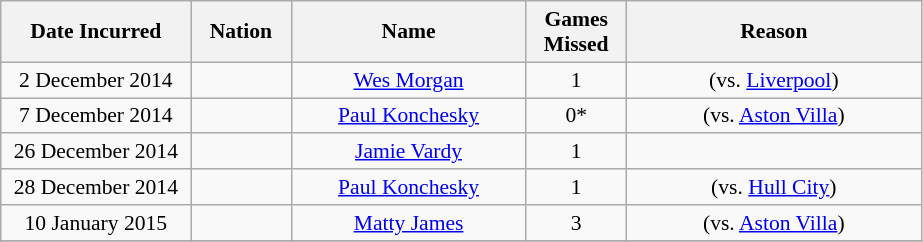<table class="wikitable" style="font-size: 90%; text-align: center">
<tr>
<th width=120>Date Incurred</th>
<th width=60>Nation</th>
<th width=150>Name</th>
<th width=60>Games Missed</th>
<th width=190>Reason</th>
</tr>
<tr>
<td>2 December 2014</td>
<td></td>
<td><a href='#'>Wes Morgan</a></td>
<td>1</td>
<td> (vs. <a href='#'>Liverpool</a>)</td>
</tr>
<tr>
<td>7 December 2014</td>
<td></td>
<td><a href='#'>Paul Konchesky</a></td>
<td>0*</td>
<td> (vs. <a href='#'>Aston Villa</a>)</td>
</tr>
<tr>
<td>26 December 2014</td>
<td></td>
<td><a href='#'>Jamie Vardy</a></td>
<td>1</td>
<td></td>
</tr>
<tr>
<td>28 December 2014</td>
<td></td>
<td><a href='#'>Paul Konchesky</a></td>
<td>1</td>
<td> (vs. <a href='#'>Hull City</a>)</td>
</tr>
<tr>
<td>10 January 2015</td>
<td></td>
<td><a href='#'>Matty James</a></td>
<td>3</td>
<td> (vs. <a href='#'>Aston Villa</a>)</td>
</tr>
<tr>
</tr>
</table>
